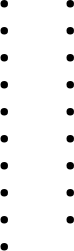<table>
<tr style="vertical-align:top">
<td rowspan="3"></td>
<td><br><ul><li></li><li></li><li></li><li></li><li></li><li></li><li></li><li></li><li></li><li></li></ul></td>
<td><br><ul><li></li><li></li><li></li><li></li><li></li><li></li><li></li><li></li><li></li></ul></td>
</tr>
</table>
